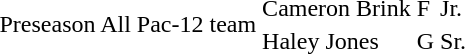<table class="wiki table">
<tr>
<td rowspan=2>Preseason All Pac-12 team</td>
<td>Cameron Brink</td>
<td>F</td>
<td>Jr.</td>
</tr>
<tr>
<td>Haley Jones</td>
<td>G</td>
<td>Sr.</td>
</tr>
<tr>
</tr>
</table>
